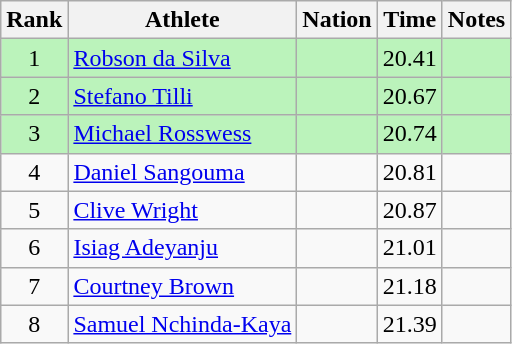<table class="wikitable sortable" style="text-align:center">
<tr>
<th>Rank</th>
<th>Athlete</th>
<th>Nation</th>
<th>Time</th>
<th>Notes</th>
</tr>
<tr style="background:#bbf3bb;">
<td>1</td>
<td align=left><a href='#'>Robson da Silva</a></td>
<td align=left></td>
<td>20.41</td>
<td></td>
</tr>
<tr style="background:#bbf3bb;">
<td>2</td>
<td align=left><a href='#'>Stefano Tilli</a></td>
<td align=left></td>
<td>20.67</td>
<td></td>
</tr>
<tr style="background:#bbf3bb;">
<td>3</td>
<td align=left><a href='#'>Michael Rosswess</a></td>
<td align=left></td>
<td>20.74</td>
<td></td>
</tr>
<tr>
<td>4</td>
<td align=left><a href='#'>Daniel Sangouma</a></td>
<td align=left></td>
<td>20.81</td>
<td></td>
</tr>
<tr>
<td>5</td>
<td align=left><a href='#'>Clive Wright</a></td>
<td align=left></td>
<td>20.87</td>
<td></td>
</tr>
<tr>
<td>6</td>
<td align=left><a href='#'>Isiag Adeyanju</a></td>
<td align=left></td>
<td>21.01</td>
<td></td>
</tr>
<tr>
<td>7</td>
<td align=left><a href='#'>Courtney Brown</a></td>
<td align=left></td>
<td>21.18</td>
<td></td>
</tr>
<tr>
<td>8</td>
<td align=left><a href='#'>Samuel Nchinda-Kaya</a></td>
<td align=left></td>
<td>21.39</td>
<td></td>
</tr>
</table>
